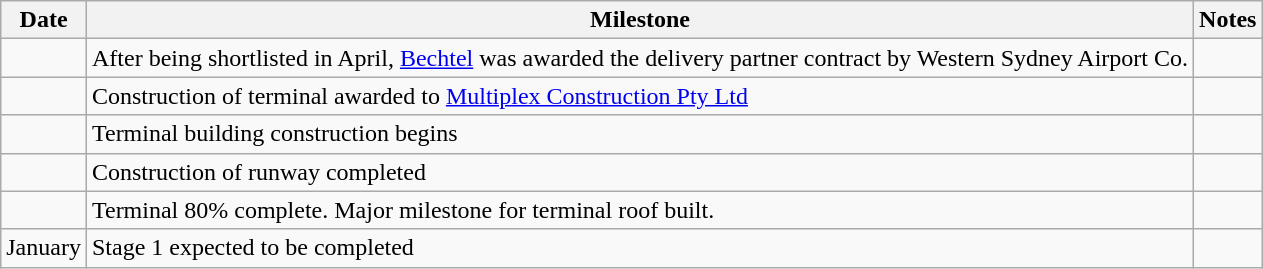<table class="wikitable sortable">
<tr>
<th>Date</th>
<th>Milestone</th>
<th>Notes</th>
</tr>
<tr>
<td></td>
<td>After being shortlisted in April, <a href='#'>Bechtel</a> was awarded the delivery partner contract by Western Sydney Airport Co.</td>
<td></td>
</tr>
<tr>
<td></td>
<td>Construction of terminal awarded to <a href='#'>Multiplex Construction Pty Ltd</a></td>
<td></td>
</tr>
<tr>
<td></td>
<td>Terminal building construction begins</td>
<td></td>
</tr>
<tr>
<td></td>
<td>Construction of runway completed</td>
<td></td>
</tr>
<tr>
<td></td>
<td>Terminal 80% complete. Major milestone for terminal roof built.</td>
<td></td>
</tr>
<tr>
<td>January </td>
<td>Stage 1 expected to be completed</td>
<td></td>
</tr>
</table>
